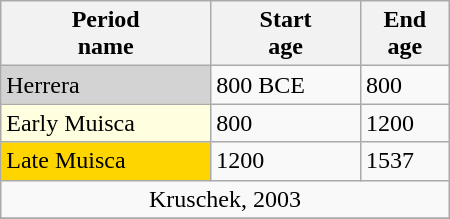<table class="wikitable" align=right width=300>
<tr>
<th>Period<br>name</th>
<th>Start<br>age</th>
<th>End<br>age</th>
</tr>
<tr>
<td bgcolor=lightgrey>Herrera</td>
<td>800 BCE</td>
<td>800</td>
</tr>
<tr>
<td bgcolor=lightyellow>Early Muisca</td>
<td>800</td>
<td>1200</td>
</tr>
<tr>
<td bgcolor=#FFD500>Late Muisca</td>
<td>1200</td>
<td>1537</td>
</tr>
<tr>
<td colspan=3 valign=center align=center>Kruschek, 2003</td>
</tr>
<tr>
</tr>
</table>
